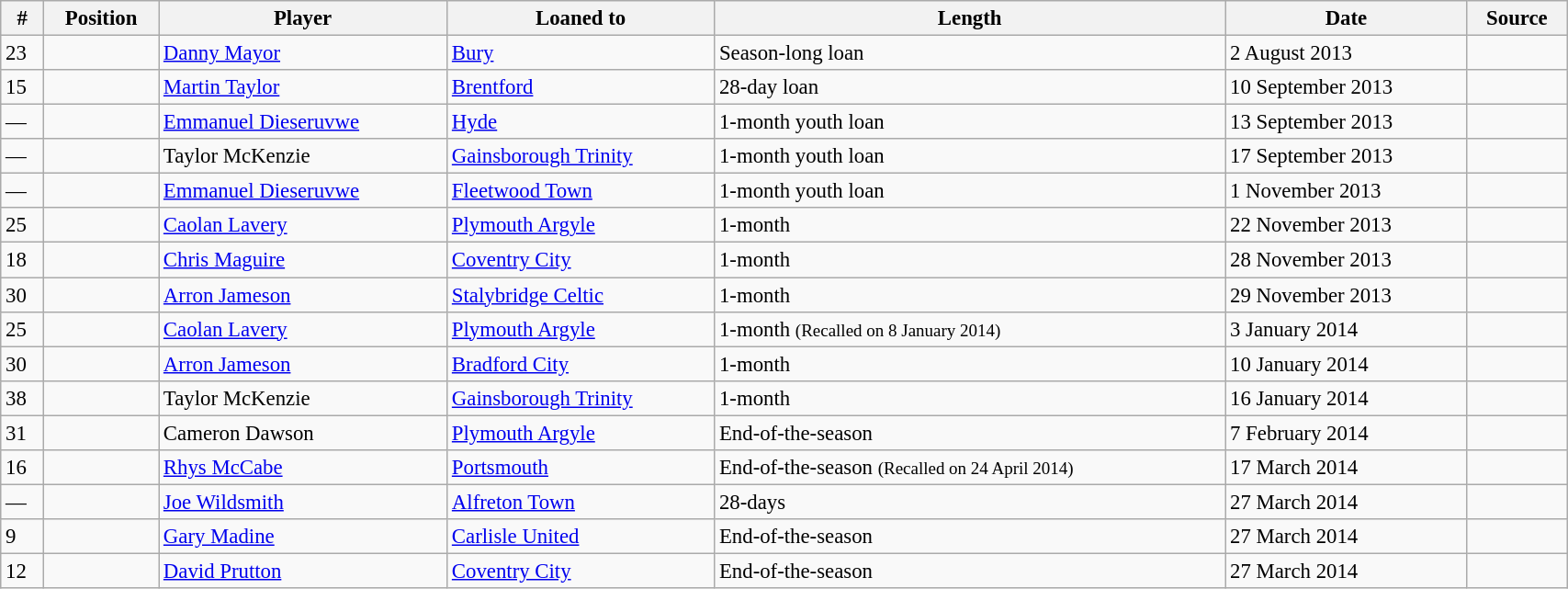<table class="wikitable" style="width:90%; text-align:center; font-size:95%; text-align:left;">
<tr>
<th>#</th>
<th>Position</th>
<th>Player</th>
<th>Loaned to</th>
<th>Length</th>
<th>Date</th>
<th>Source</th>
</tr>
<tr>
<td>23</td>
<td></td>
<td> <a href='#'>Danny Mayor</a></td>
<td><a href='#'>Bury</a></td>
<td>Season-long loan</td>
<td>2 August 2013</td>
<td></td>
</tr>
<tr>
<td>15</td>
<td></td>
<td> <a href='#'>Martin Taylor</a></td>
<td><a href='#'>Brentford</a></td>
<td>28-day loan</td>
<td>10 September 2013</td>
<td></td>
</tr>
<tr>
<td>—</td>
<td></td>
<td> <a href='#'>Emmanuel Dieseruvwe</a></td>
<td><a href='#'>Hyde</a></td>
<td>1-month youth loan</td>
<td>13 September 2013</td>
<td></td>
</tr>
<tr>
<td>—</td>
<td></td>
<td> Taylor McKenzie</td>
<td><a href='#'>Gainsborough Trinity</a></td>
<td>1-month youth loan</td>
<td>17 September 2013</td>
<td></td>
</tr>
<tr>
<td>—</td>
<td></td>
<td> <a href='#'>Emmanuel Dieseruvwe</a></td>
<td><a href='#'>Fleetwood Town</a></td>
<td>1-month youth loan</td>
<td>1 November 2013</td>
<td></td>
</tr>
<tr>
<td>25</td>
<td></td>
<td> <a href='#'>Caolan Lavery</a></td>
<td><a href='#'>Plymouth Argyle</a></td>
<td>1-month</td>
<td>22 November 2013</td>
<td></td>
</tr>
<tr>
<td>18</td>
<td></td>
<td> <a href='#'>Chris Maguire</a></td>
<td><a href='#'>Coventry City</a></td>
<td>1-month</td>
<td>28 November 2013</td>
<td></td>
</tr>
<tr>
<td>30</td>
<td></td>
<td> <a href='#'>Arron Jameson</a></td>
<td><a href='#'>Stalybridge Celtic</a></td>
<td>1-month</td>
<td>29 November 2013</td>
<td></td>
</tr>
<tr>
<td>25</td>
<td></td>
<td> <a href='#'>Caolan Lavery</a></td>
<td><a href='#'>Plymouth Argyle</a></td>
<td>1-month <small>(Recalled on 8 January 2014)</small></td>
<td>3 January 2014</td>
<td></td>
</tr>
<tr>
<td>30</td>
<td></td>
<td> <a href='#'>Arron Jameson</a></td>
<td><a href='#'>Bradford City</a></td>
<td>1-month</td>
<td>10 January 2014</td>
<td></td>
</tr>
<tr>
<td>38</td>
<td></td>
<td> Taylor McKenzie</td>
<td><a href='#'>Gainsborough Trinity</a></td>
<td>1-month</td>
<td>16 January 2014</td>
<td></td>
</tr>
<tr>
<td>31</td>
<td></td>
<td> Cameron Dawson</td>
<td><a href='#'>Plymouth Argyle</a></td>
<td>End-of-the-season</td>
<td>7 February 2014</td>
<td></td>
</tr>
<tr>
<td>16</td>
<td></td>
<td> <a href='#'>Rhys McCabe</a></td>
<td><a href='#'>Portsmouth</a></td>
<td>End-of-the-season <small>(Recalled on 24 April 2014)</small></td>
<td>17 March 2014</td>
<td></td>
</tr>
<tr>
<td>—</td>
<td></td>
<td> <a href='#'>Joe Wildsmith</a></td>
<td><a href='#'>Alfreton Town</a></td>
<td>28-days</td>
<td>27 March 2014</td>
<td></td>
</tr>
<tr>
<td>9</td>
<td></td>
<td> <a href='#'>Gary Madine</a></td>
<td><a href='#'>Carlisle United</a></td>
<td>End-of-the-season</td>
<td>27 March 2014</td>
<td></td>
</tr>
<tr>
<td>12</td>
<td></td>
<td> <a href='#'>David Prutton</a></td>
<td><a href='#'>Coventry City</a></td>
<td>End-of-the-season</td>
<td>27 March 2014</td>
<td></td>
</tr>
</table>
